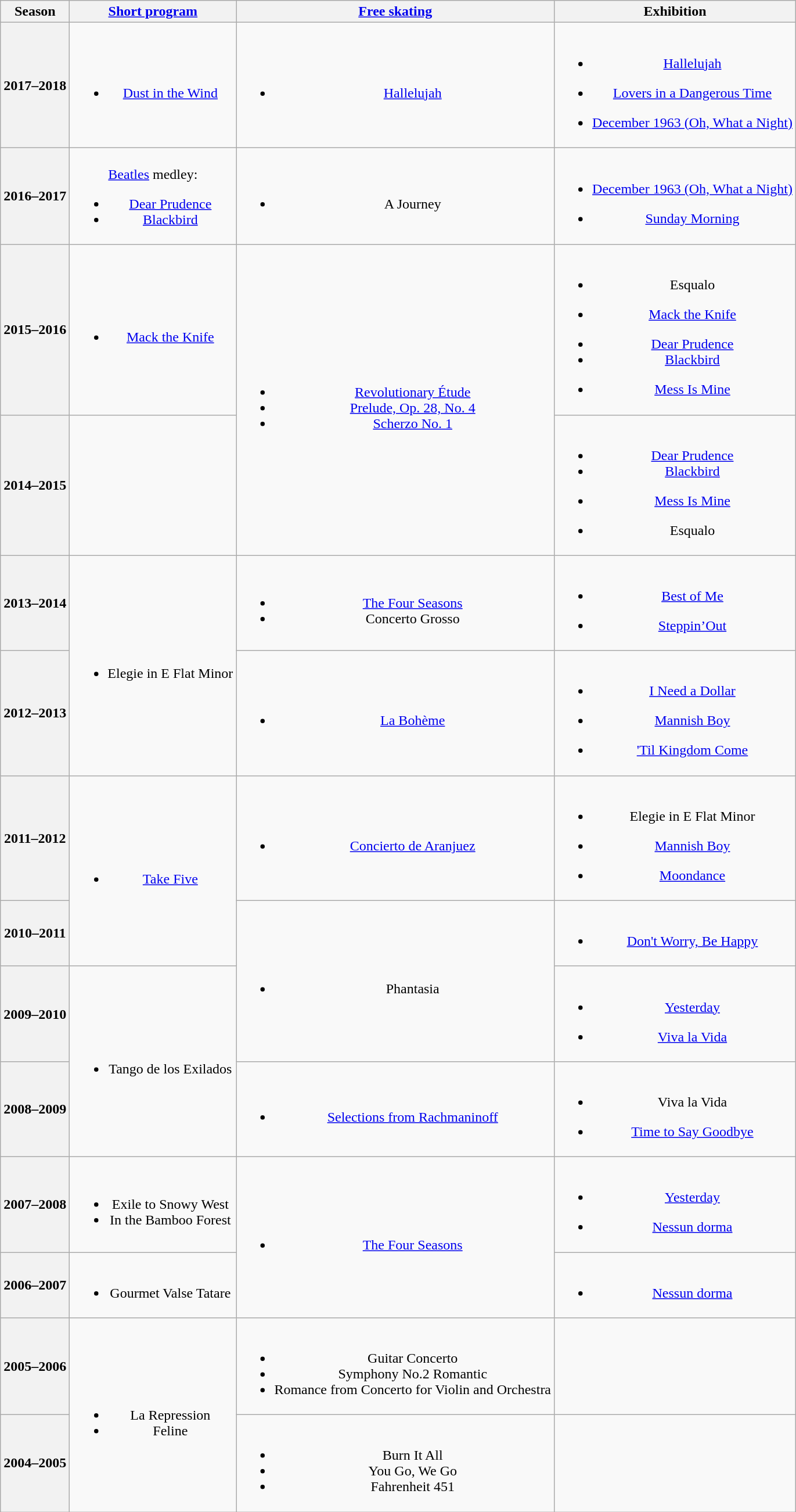<table class="wikitable" style="text-align:center">
<tr>
<th>Season</th>
<th><a href='#'>Short program</a></th>
<th><a href='#'>Free skating</a></th>
<th>Exhibition</th>
</tr>
<tr>
<th>2017–2018 <br></th>
<td><br><ul><li><a href='#'>Dust in the Wind</a> <br> </li></ul></td>
<td><br><ul><li><a href='#'>Hallelujah</a> <br> </li></ul></td>
<td><br><ul><li><a href='#'>Hallelujah</a> <br> </li></ul><ul><li><a href='#'>Lovers in a Dangerous Time</a> <br></li></ul><ul><li><a href='#'>December 1963 (Oh, What a Night)</a> <br></li></ul></td>
</tr>
<tr>
<th>2016–2017<br></th>
<td><br><a href='#'>Beatles</a> medley:<ul><li><a href='#'>Dear Prudence</a></li><li><a href='#'>Blackbird</a> <br></li></ul></td>
<td><br><ul><li>A Journey <br></li></ul></td>
<td><br><ul><li><a href='#'>December 1963 (Oh, What a Night)</a> <br></li></ul><ul><li><a href='#'>Sunday Morning</a> <br></li></ul></td>
</tr>
<tr>
<th>2015–2016<br></th>
<td><br><ul><li><a href='#'>Mack the Knife</a> <br></li></ul></td>
<td rowspan=2><br><ul><li><a href='#'>Revolutionary Étude</a></li><li><a href='#'>Prelude, Op. 28, No. 4</a></li><li><a href='#'>Scherzo No. 1</a> <br></li></ul></td>
<td><br><ul><li>Esqualo <br></li></ul><ul><li><a href='#'>Mack the Knife</a> <br></li></ul><ul><li><a href='#'>Dear Prudence</a></li><li><a href='#'>Blackbird</a> <br></li></ul><ul><li><a href='#'>Mess Is Mine</a> <br></li></ul></td>
</tr>
<tr>
<th>2014–2015<br></th>
<td></td>
<td><br><ul><li><a href='#'>Dear Prudence</a></li><li><a href='#'>Blackbird</a> <br></li></ul><ul><li><a href='#'>Mess Is Mine</a> <br></li></ul><ul><li>Esqualo <br></li></ul></td>
</tr>
<tr>
<th>2013–2014 <br></th>
<td rowspan=2><br><ul><li>Elegie in E Flat Minor <br></li></ul></td>
<td><br><ul><li><a href='#'>The Four Seasons</a> <br></li><li>Concerto Grosso <br></li></ul></td>
<td><br><ul><li><a href='#'>Best of Me</a> <br></li></ul><ul><li><a href='#'>Steppin’Out</a> <br></li></ul></td>
</tr>
<tr>
<th>2012–2013 <br> </th>
<td><br><ul><li><a href='#'>La Bohème</a> <br></li></ul></td>
<td><br><ul><li><a href='#'>I Need a Dollar</a> <br></li></ul><ul><li><a href='#'>Mannish Boy</a> <br></li></ul><ul><li><a href='#'>'Til Kingdom Come</a> <br></li></ul></td>
</tr>
<tr>
<th>2011–2012 <br></th>
<td rowspan=2><br><ul><li><a href='#'>Take Five</a> <br></li></ul></td>
<td><br><ul><li><a href='#'>Concierto de Aranjuez</a> <br></li></ul></td>
<td><br><ul><li>Elegie in E Flat Minor <br></li></ul><ul><li><a href='#'>Mannish Boy</a> <br></li></ul><ul><li><a href='#'>Moondance</a> <br> </li></ul></td>
</tr>
<tr>
<th>2010–2011 <br></th>
<td rowspan=2><br><ul><li>Phantasia <br></li></ul></td>
<td><br><ul><li><a href='#'>Don't Worry, Be Happy</a> <br></li></ul></td>
</tr>
<tr>
<th>2009–2010 <br></th>
<td rowspan=2><br><ul><li>Tango de los Exilados <br></li></ul></td>
<td><br><ul><li><a href='#'>Yesterday</a> <br></li></ul><ul><li><a href='#'>Viva la Vida</a> <br></li></ul></td>
</tr>
<tr>
<th>2008–2009 <br></th>
<td><br><ul><li><a href='#'>Selections from Rachmaninoff</a> <br></li></ul></td>
<td><br><ul><li>Viva la Vida <br></li></ul><ul><li><a href='#'>Time to Say Goodbye</a> <br></li></ul></td>
</tr>
<tr>
<th>2007–2008 <br></th>
<td><br><ul><li>Exile to Snowy West</li><li>In the Bamboo Forest <br></li></ul></td>
<td rowspan=2><br><ul><li><a href='#'>The Four Seasons</a> <br></li></ul></td>
<td><br><ul><li><a href='#'>Yesterday</a> <br></li></ul><ul><li><a href='#'>Nessun dorma</a> <br></li></ul></td>
</tr>
<tr>
<th>2006–2007 <br></th>
<td><br><ul><li>Gourmet Valse Tatare <br></li></ul></td>
<td><br><ul><li><a href='#'>Nessun dorma</a> <br></li></ul></td>
</tr>
<tr>
<th>2005–2006 <br></th>
<td rowspan=2><br><ul><li>La Repression <br></li><li>Feline <br></li></ul></td>
<td><br><ul><li>Guitar Concerto <br></li><li>Symphony No.2 Romantic <br></li><li>Romance from Concerto for Violin and Orchestra <br></li></ul></td>
<td></td>
</tr>
<tr>
<th>2004–2005 <br></th>
<td><br><ul><li>Burn It All</li><li>You Go, We Go</li><li>Fahrenheit 451 <br></li></ul></td>
<td></td>
</tr>
</table>
